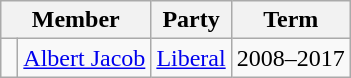<table class="wikitable">
<tr>
<th colspan="2">Member</th>
<th>Party</th>
<th>Term</th>
</tr>
<tr>
<td> </td>
<td><a href='#'>Albert Jacob</a></td>
<td><a href='#'>Liberal</a></td>
<td>2008–2017</td>
</tr>
</table>
